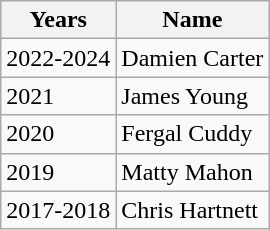<table class="wikitable">
<tr>
<th>Years</th>
<th>Name</th>
</tr>
<tr>
<td>2022-2024</td>
<td>Damien Carter</td>
</tr>
<tr>
<td>2021</td>
<td>James Young</td>
</tr>
<tr>
<td>2020</td>
<td>Fergal Cuddy</td>
</tr>
<tr>
<td>2019</td>
<td>Matty Mahon</td>
</tr>
<tr>
<td>2017-2018</td>
<td>Chris Hartnett</td>
</tr>
</table>
